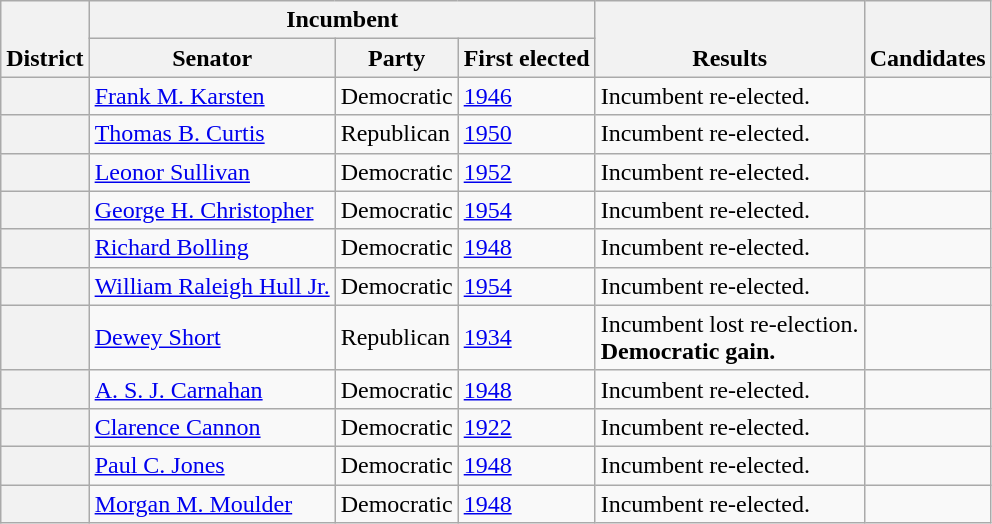<table class=wikitable>
<tr valign=bottom>
<th rowspan=2>District</th>
<th colspan=3>Incumbent</th>
<th rowspan=2>Results</th>
<th rowspan=2>Candidates</th>
</tr>
<tr>
<th>Senator</th>
<th>Party</th>
<th>First elected</th>
</tr>
<tr>
<th></th>
<td><a href='#'>Frank M. Karsten</a></td>
<td>Democratic</td>
<td><a href='#'>1946</a></td>
<td>Incumbent re-elected.</td>
<td nowrap></td>
</tr>
<tr>
<th></th>
<td><a href='#'>Thomas B. Curtis</a></td>
<td>Republican</td>
<td><a href='#'>1950</a></td>
<td>Incumbent re-elected.</td>
<td nowrap></td>
</tr>
<tr>
<th></th>
<td><a href='#'>Leonor Sullivan</a></td>
<td>Democratic</td>
<td><a href='#'>1952</a></td>
<td>Incumbent re-elected.</td>
<td nowrap></td>
</tr>
<tr>
<th></th>
<td><a href='#'>George H. Christopher</a></td>
<td>Democratic</td>
<td><a href='#'>1954</a></td>
<td>Incumbent re-elected.</td>
<td nowrap></td>
</tr>
<tr>
<th></th>
<td><a href='#'>Richard Bolling</a></td>
<td>Democratic</td>
<td><a href='#'>1948</a></td>
<td>Incumbent re-elected.</td>
<td nowrap></td>
</tr>
<tr>
<th></th>
<td><a href='#'>William Raleigh Hull Jr.</a></td>
<td>Democratic</td>
<td><a href='#'>1954</a></td>
<td>Incumbent re-elected.</td>
<td nowrap></td>
</tr>
<tr>
<th></th>
<td><a href='#'>Dewey Short</a></td>
<td>Republican</td>
<td><a href='#'>1934</a></td>
<td>Incumbent lost re-election.<br><strong>Democratic gain.</strong></td>
<td nowrap></td>
</tr>
<tr>
<th></th>
<td><a href='#'>A. S. J. Carnahan</a></td>
<td>Democratic</td>
<td><a href='#'>1948</a></td>
<td>Incumbent re-elected.</td>
<td nowrap></td>
</tr>
<tr>
<th></th>
<td><a href='#'>Clarence Cannon</a></td>
<td>Democratic</td>
<td><a href='#'>1922</a></td>
<td>Incumbent re-elected.</td>
<td nowrap></td>
</tr>
<tr>
<th></th>
<td><a href='#'>Paul C. Jones</a></td>
<td>Democratic</td>
<td><a href='#'>1948</a></td>
<td>Incumbent re-elected.</td>
<td nowrap></td>
</tr>
<tr>
<th></th>
<td><a href='#'>Morgan M. Moulder</a></td>
<td>Democratic</td>
<td><a href='#'>1948</a></td>
<td>Incumbent re-elected.</td>
<td nowrap></td>
</tr>
</table>
